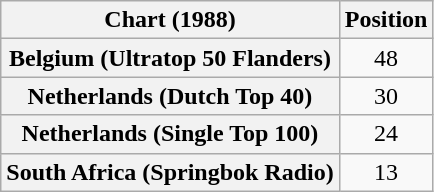<table class="wikitable sortable plainrowheaders" style="text-align:center">
<tr>
<th>Chart (1988)</th>
<th>Position</th>
</tr>
<tr>
<th scope="row">Belgium (Ultratop 50 Flanders)</th>
<td>48</td>
</tr>
<tr>
<th scope="row">Netherlands (Dutch Top 40)</th>
<td>30</td>
</tr>
<tr>
<th scope="row">Netherlands (Single Top 100)</th>
<td>24</td>
</tr>
<tr>
<th scope="row">South Africa (Springbok Radio)</th>
<td>13</td>
</tr>
</table>
